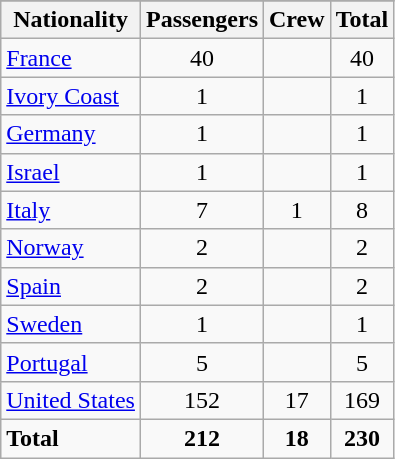<table class="wikitable sortable collapsed floatright">
<tr style="background:#ccf;">
</tr>
<tr>
<th>Nationality</th>
<th>Passengers</th>
<th>Crew</th>
<th>Total</th>
</tr>
<tr valign=top>
<td><a href='#'>France</a></td>
<td style="text-align:center;">40</td>
<td></td>
<td style="text-align:center;">40</td>
</tr>
<tr valign=top>
<td><a href='#'>Ivory Coast</a></td>
<td style="text-align:center;">1</td>
<td></td>
<td style="text-align:center;">1</td>
</tr>
<tr valign=top>
<td><a href='#'>Germany</a></td>
<td style="text-align:center;">1</td>
<td></td>
<td style="text-align:center;">1</td>
</tr>
<tr valign=top>
<td><a href='#'>Israel</a></td>
<td style="text-align:center;">1</td>
<td></td>
<td style="text-align:center;">1</td>
</tr>
<tr valign=top>
<td><a href='#'>Italy</a></td>
<td style="text-align:center;">7</td>
<td style="text-align:center;">1</td>
<td style="text-align:center;">8</td>
</tr>
<tr valign=top>
<td><a href='#'>Norway</a></td>
<td style="text-align:center;">2</td>
<td></td>
<td style="text-align:center;">2</td>
</tr>
<tr valign=top>
<td><a href='#'>Spain</a></td>
<td style="text-align:center;">2</td>
<td></td>
<td style="text-align:center;">2</td>
</tr>
<tr valign=top>
<td><a href='#'>Sweden</a></td>
<td style="text-align:center;">1</td>
<td></td>
<td style="text-align:center;">1</td>
</tr>
<tr valign=top>
<td><a href='#'>Portugal</a></td>
<td style="text-align:center;">5</td>
<td></td>
<td style="text-align:center;">5</td>
</tr>
<tr valign=top>
<td><a href='#'>United States</a></td>
<td style="text-align:center;">152</td>
<td style="text-align:center;">17</td>
<td style="text-align:center;">169</td>
</tr>
<tr valign=top class="sortbottom">
<td><strong>Total</strong></td>
<td style="text-align:center;"><strong>212</strong></td>
<td style="text-align:center;"><strong>18</strong></td>
<td style="text-align:center;"><strong>230</strong></td>
</tr>
</table>
